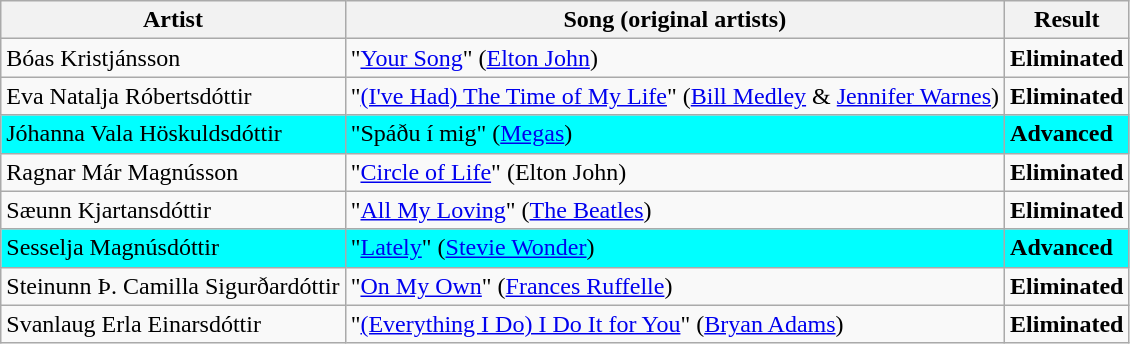<table class=wikitable>
<tr>
<th>Artist</th>
<th>Song (original artists)</th>
<th>Result</th>
</tr>
<tr>
<td>Bóas Kristjánsson</td>
<td>"<a href='#'>Your Song</a>" (<a href='#'>Elton John</a>)</td>
<td><strong>Eliminated</strong></td>
</tr>
<tr>
<td>Eva Natalja Róbertsdóttir</td>
<td>"<a href='#'>(I've Had) The Time of My Life</a>" (<a href='#'>Bill Medley</a> & <a href='#'>Jennifer Warnes</a>)</td>
<td><strong>Eliminated</strong></td>
</tr>
<tr style="background:cyan;">
<td>Jóhanna Vala Höskuldsdóttir</td>
<td>"Spáðu í mig" (<a href='#'>Megas</a>)</td>
<td><strong>Advanced</strong></td>
</tr>
<tr>
<td>Ragnar Már Magnússon</td>
<td>"<a href='#'>Circle of Life</a>" (Elton John)</td>
<td><strong>Eliminated</strong></td>
</tr>
<tr>
<td>Sæunn Kjartansdóttir</td>
<td>"<a href='#'>All My Loving</a>" (<a href='#'>The Beatles</a>)</td>
<td><strong>Eliminated</strong></td>
</tr>
<tr style="background:cyan;">
<td>Sesselja Magnúsdóttir</td>
<td>"<a href='#'>Lately</a>" (<a href='#'>Stevie Wonder</a>)</td>
<td><strong>Advanced</strong></td>
</tr>
<tr>
<td>Steinunn Þ. Camilla Sigurðardóttir</td>
<td>"<a href='#'>On My Own</a>" (<a href='#'>Frances Ruffelle</a>)</td>
<td><strong>Eliminated</strong></td>
</tr>
<tr>
<td>Svanlaug Erla Einarsdóttir</td>
<td>"<a href='#'>(Everything I Do) I Do It for You</a>" (<a href='#'>Bryan Adams</a>)</td>
<td><strong>Eliminated</strong></td>
</tr>
</table>
